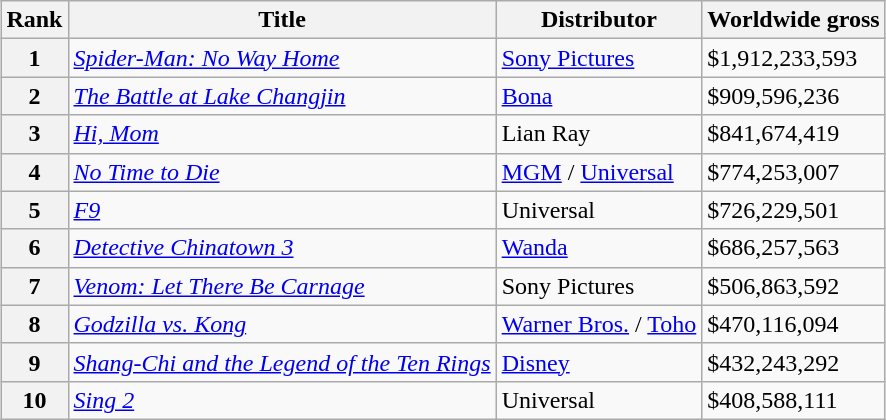<table class="wikitable sortable" style="margin:auto; text-align:left">
<tr>
<th>Rank</th>
<th>Title</th>
<th>Distributor</th>
<th>Worldwide gross </th>
</tr>
<tr>
<th>1</th>
<td><em><a href='#'>Spider-Man: No Way Home</a></em></td>
<td><a href='#'>Sony Pictures</a></td>
<td>$1,912,233,593</td>
</tr>
<tr>
<th>2</th>
<td><em><a href='#'>The Battle at Lake Changjin</a></em></td>
<td><a href='#'>Bona</a></td>
<td>$909,596,236</td>
</tr>
<tr>
<th>3</th>
<td><em><a href='#'> Hi, Mom</a></em></td>
<td>Lian Ray</td>
<td>$841,674,419</td>
</tr>
<tr>
<th>4</th>
<td><em><a href='#'>No Time to Die</a></em></td>
<td><a href='#'>MGM</a> / <a href='#'>Universal</a></td>
<td>$774,253,007</td>
</tr>
<tr>
<th>5</th>
<td><em><a href='#'>F9</a></em></td>
<td>Universal</td>
<td>$726,229,501</td>
</tr>
<tr>
<th>6</th>
<td><em><a href='#'>Detective Chinatown 3</a></em></td>
<td><a href='#'>Wanda</a></td>
<td>$686,257,563</td>
</tr>
<tr>
<th>7</th>
<td><em><a href='#'>Venom: Let There Be Carnage</a></em></td>
<td>Sony Pictures</td>
<td>$506,863,592</td>
</tr>
<tr>
<th>8</th>
<td><em><a href='#'>Godzilla vs. Kong</a></em></td>
<td><a href='#'>Warner Bros.</a> / <a href='#'>Toho</a></td>
<td>$470,116,094</td>
</tr>
<tr>
<th>9</th>
<td><em><a href='#'>Shang-Chi and the Legend of the Ten Rings</a></em></td>
<td><a href='#'>Disney</a></td>
<td>$432,243,292</td>
</tr>
<tr>
<th>10</th>
<td><em><a href='#'>Sing 2</a></em></td>
<td>Universal</td>
<td>$408,588,111</td>
</tr>
</table>
